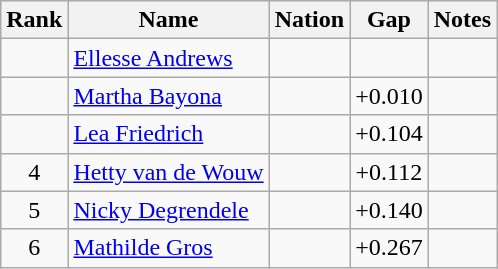<table class="wikitable sortable" style="text-align:center">
<tr>
<th>Rank</th>
<th>Name</th>
<th>Nation</th>
<th>Gap</th>
<th>Notes</th>
</tr>
<tr>
<td></td>
<td align=left><a href='#'>Ellesse Andrews</a></td>
<td align=left></td>
<td></td>
<td></td>
</tr>
<tr>
<td></td>
<td align=left><a href='#'>Martha Bayona</a></td>
<td align=left></td>
<td>+0.010</td>
<td></td>
</tr>
<tr>
<td></td>
<td align=left><a href='#'>Lea Friedrich</a></td>
<td align=left></td>
<td>+0.104</td>
<td></td>
</tr>
<tr>
<td>4</td>
<td align=left><a href='#'>Hetty van de Wouw</a></td>
<td align=left></td>
<td>+0.112</td>
<td></td>
</tr>
<tr>
<td>5</td>
<td align=left><a href='#'>Nicky Degrendele</a></td>
<td align=left></td>
<td>+0.140</td>
<td></td>
</tr>
<tr>
<td>6</td>
<td align=left><a href='#'>Mathilde Gros</a></td>
<td align=left></td>
<td>+0.267</td>
<td></td>
</tr>
</table>
